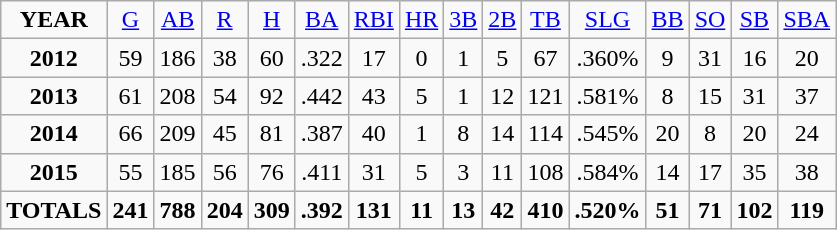<table class="wikitable">
<tr align=center>
<td><strong>YEAR</strong></td>
<td><a href='#'>G</a></td>
<td><a href='#'>AB</a></td>
<td><a href='#'>R</a></td>
<td><a href='#'>H</a></td>
<td><a href='#'>BA</a></td>
<td><a href='#'>RBI</a></td>
<td><a href='#'>HR</a></td>
<td><a href='#'>3B</a></td>
<td><a href='#'>2B</a></td>
<td><a href='#'>TB</a></td>
<td><a href='#'>SLG</a></td>
<td><a href='#'>BB</a></td>
<td><a href='#'>SO</a></td>
<td><a href='#'>SB</a></td>
<td><a href='#'>SBA</a></td>
</tr>
<tr align=center>
<td><strong>2012</strong></td>
<td>59</td>
<td>186</td>
<td>38</td>
<td>60</td>
<td>.322</td>
<td>17</td>
<td>0</td>
<td>1</td>
<td>5</td>
<td>67</td>
<td>.360%</td>
<td>9</td>
<td>31</td>
<td>16</td>
<td>20</td>
</tr>
<tr align=center>
<td><strong>2013</strong></td>
<td>61</td>
<td>208</td>
<td>54</td>
<td>92</td>
<td>.442</td>
<td>43</td>
<td>5</td>
<td>1</td>
<td>12</td>
<td>121</td>
<td>.581%</td>
<td>8</td>
<td>15</td>
<td>31</td>
<td>37</td>
</tr>
<tr align=center>
<td><strong>2014</strong></td>
<td>66</td>
<td>209</td>
<td>45</td>
<td>81</td>
<td>.387</td>
<td>40</td>
<td>1</td>
<td>8</td>
<td>14</td>
<td>114</td>
<td>.545%</td>
<td>20</td>
<td>8</td>
<td>20</td>
<td>24</td>
</tr>
<tr align=center>
<td><strong>2015</strong></td>
<td>55</td>
<td>185</td>
<td>56</td>
<td>76</td>
<td>.411</td>
<td>31</td>
<td>5</td>
<td>3</td>
<td>11</td>
<td>108</td>
<td>.584%</td>
<td>14</td>
<td>17</td>
<td>35</td>
<td>38</td>
</tr>
<tr align=center>
<td><strong>TOTALS</strong></td>
<td><strong>241</strong></td>
<td><strong>788</strong></td>
<td><strong>204</strong></td>
<td><strong>309</strong></td>
<td><strong>.392</strong></td>
<td><strong>131</strong></td>
<td><strong>11</strong></td>
<td><strong>13</strong></td>
<td><strong>42</strong></td>
<td><strong>410</strong></td>
<td><strong>.520%</strong></td>
<td><strong>51</strong></td>
<td><strong>71</strong></td>
<td><strong>102</strong></td>
<td><strong>119</strong></td>
</tr>
</table>
